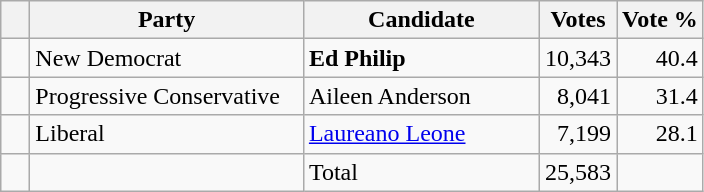<table class="wikitable">
<tr>
<th></th>
<th scope="col" width="175">Party</th>
<th scope="col" width="150">Candidate</th>
<th>Votes</th>
<th>Vote %</th>
</tr>
<tr>
<td>   </td>
<td>New Democrat</td>
<td><strong>Ed Philip</strong></td>
<td align=right>10,343</td>
<td align=right>40.4</td>
</tr>
<tr |>
<td>   </td>
<td>Progressive Conservative</td>
<td>Aileen Anderson</td>
<td align=right>8,041</td>
<td align=right>31.4</td>
</tr>
<tr>
<td>   </td>
<td>Liberal</td>
<td><a href='#'>Laureano Leone</a></td>
<td align=right>7,199</td>
<td align=right>28.1</td>
</tr>
<tr>
<td></td>
<td></td>
<td>Total</td>
<td align=right>25,583</td>
<td></td>
</tr>
</table>
